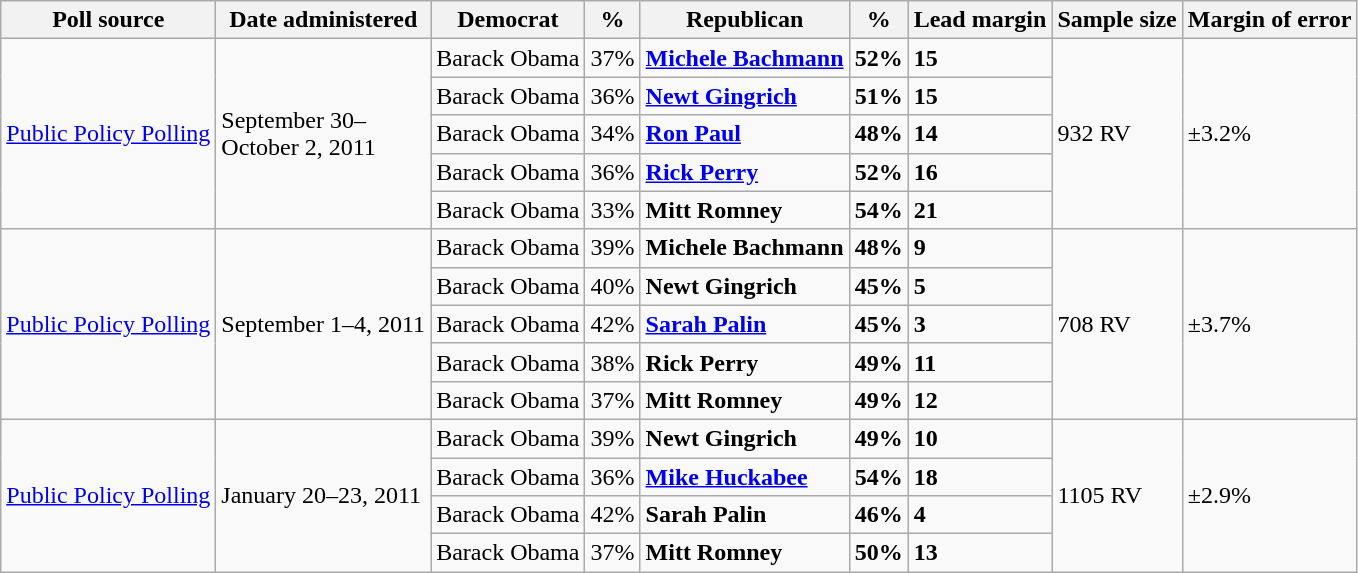<table class="wikitable">
<tr valign=bottom>
<th>Poll source</th>
<th>Date administered</th>
<th>Democrat</th>
<th>%</th>
<th>Republican</th>
<th>%</th>
<th>Lead margin</th>
<th>Sample size</th>
<th>Margin of error</th>
</tr>
<tr>
<td rowspan=5><a href='#'>Public Policy Polling</a></td>
<td rowspan=5>September 30–<br>October 2, 2011</td>
<td>Barack Obama</td>
<td>37%</td>
<td><strong><a href='#'>Michele Bachmann</a></strong></td>
<td><strong>52%</strong></td>
<td><strong>15</strong></td>
<td rowspan=5>932 RV</td>
<td rowspan=5>±3.2%</td>
</tr>
<tr>
<td>Barack Obama</td>
<td>36%</td>
<td><strong><a href='#'>Newt Gingrich</a></strong></td>
<td><strong>51%</strong></td>
<td><strong>15</strong></td>
</tr>
<tr>
<td>Barack Obama</td>
<td>34%</td>
<td><strong><a href='#'>Ron Paul</a></strong></td>
<td><strong>48%</strong></td>
<td><strong>14</strong></td>
</tr>
<tr>
<td>Barack Obama</td>
<td>36%</td>
<td><strong><a href='#'>Rick Perry</a></strong></td>
<td><strong>52%</strong></td>
<td><strong>16</strong></td>
</tr>
<tr>
<td>Barack Obama</td>
<td>33%</td>
<td><strong>Mitt Romney</strong></td>
<td><strong>54%</strong></td>
<td><strong>21</strong></td>
</tr>
<tr>
<td rowspan=5><a href='#'>Public Policy Polling</a></td>
<td rowspan=5>September 1–4, 2011</td>
<td>Barack Obama</td>
<td>39%</td>
<td><strong>Michele Bachmann</strong></td>
<td><strong>48%</strong></td>
<td><strong>9</strong></td>
<td rowspan=5>708 RV</td>
<td rowspan=5>±3.7%</td>
</tr>
<tr>
<td>Barack Obama</td>
<td>40%</td>
<td><strong>Newt Gingrich</strong></td>
<td><strong>45%</strong></td>
<td><strong>5</strong></td>
</tr>
<tr>
<td>Barack Obama</td>
<td>42%</td>
<td><strong><a href='#'>Sarah Palin</a></strong></td>
<td><strong>45%</strong></td>
<td><strong>3</strong></td>
</tr>
<tr>
<td>Barack Obama</td>
<td>38%</td>
<td><strong>Rick Perry</strong></td>
<td><strong>49%</strong></td>
<td><strong>11</strong></td>
</tr>
<tr>
<td>Barack Obama</td>
<td>37%</td>
<td><strong>Mitt Romney</strong></td>
<td><strong>49%</strong></td>
<td><strong>12</strong></td>
</tr>
<tr>
<td rowspan=4><a href='#'>Public Policy Polling</a></td>
<td rowspan=4>January 20–23, 2011</td>
<td>Barack Obama</td>
<td>39%</td>
<td><strong>Newt Gingrich</strong></td>
<td><strong>49%</strong></td>
<td><strong>10</strong></td>
<td rowspan=4>1105 RV</td>
<td rowspan=4>±2.9%</td>
</tr>
<tr>
<td>Barack Obama</td>
<td>36%</td>
<td><strong><a href='#'>Mike Huckabee</a></strong></td>
<td><strong>54%</strong></td>
<td><strong>18</strong></td>
</tr>
<tr>
<td>Barack Obama</td>
<td>42%</td>
<td><strong>Sarah Palin</strong></td>
<td><strong>46%</strong></td>
<td><strong>4</strong></td>
</tr>
<tr>
<td>Barack Obama</td>
<td>37%</td>
<td><strong>Mitt Romney</strong></td>
<td><strong>50%</strong></td>
<td><strong>13</strong></td>
</tr>
</table>
